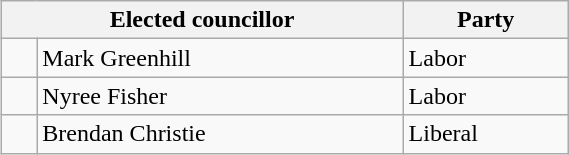<table class="wikitable" style="float:right;clear:right;width:30%">
<tr>
<th colspan="2">Elected councillor</th>
<th>Party</th>
</tr>
<tr>
<td> </td>
<td>Mark Greenhill</td>
<td>Labor</td>
</tr>
<tr>
<td> </td>
<td>Nyree Fisher</td>
<td>Labor</td>
</tr>
<tr>
<td> </td>
<td>Brendan Christie</td>
<td>Liberal</td>
</tr>
</table>
